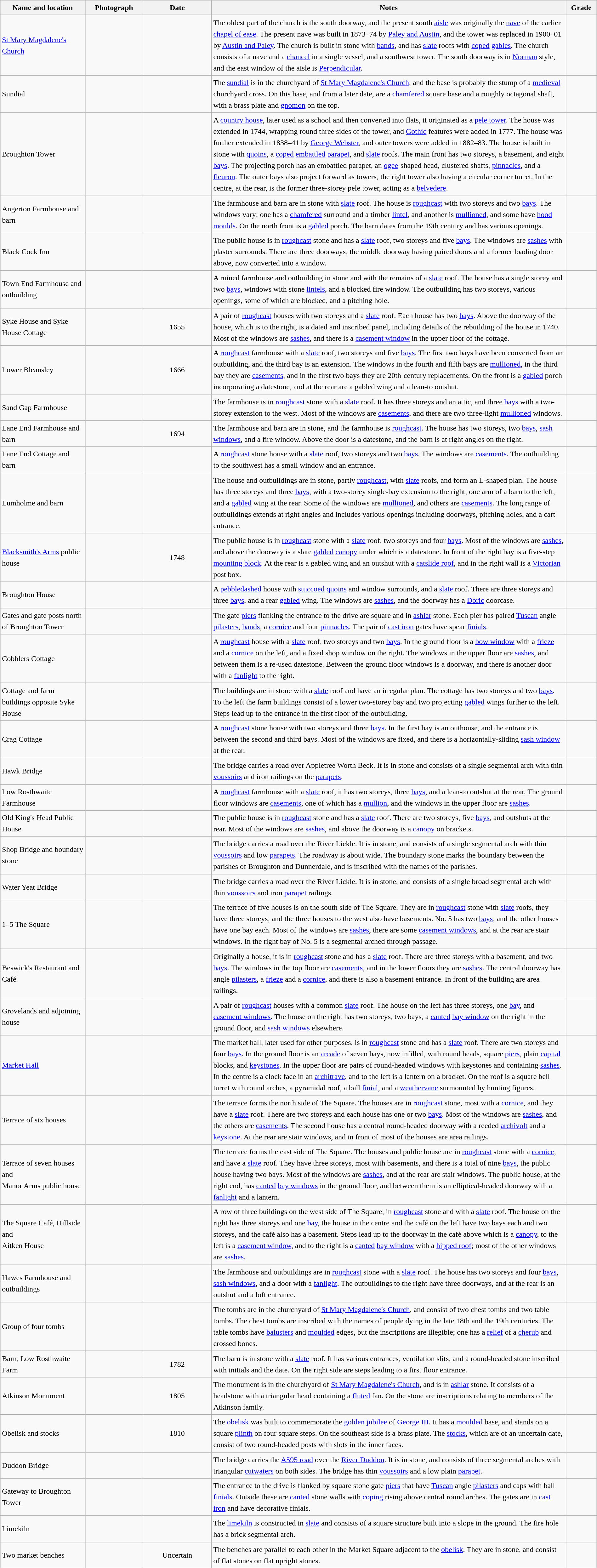<table class="wikitable sortable plainrowheaders" style="width:100%; border:0; text-align:left; line-height:150%;">
<tr>
<th scope="col"  style="width:150px">Name and location</th>
<th scope="col"  style="width:100px" class="unsortable">Photograph</th>
<th scope="col"  style="width:120px">Date</th>
<th scope="col"  style="width:650px" class="unsortable">Notes</th>
<th scope="col"  style="width:50px">Grade</th>
</tr>
<tr>
<td><a href='#'>St Mary Magdalene's Church</a><br><small></small></td>
<td></td>
<td align="center"></td>
<td>The oldest part of the church is the south doorway, and the present south <a href='#'>aisle</a> was originally the <a href='#'>nave</a> of the earlier <a href='#'>chapel of ease</a>.  The present nave was built in 1873–74 by <a href='#'>Paley and Austin</a>, and the tower was replaced in 1900–01 by <a href='#'>Austin and Paley</a>.  The church is built in stone with <a href='#'>bands</a>, and has <a href='#'>slate</a> roofs with <a href='#'>coped</a> <a href='#'>gables</a>.  The church consists of a nave and a <a href='#'>chancel</a> in a single vessel, and a southwest tower.  The south doorway is in <a href='#'>Norman</a> style, and the east window of the aisle is <a href='#'>Perpendicular</a>.</td>
<td align="center" ></td>
</tr>
<tr>
<td>Sundial<br><small></small></td>
<td></td>
<td align="center"></td>
<td>The <a href='#'>sundial</a> is in the churchyard of <a href='#'>St Mary Magdalene's Church</a>, and the base is probably the stump of a <a href='#'>medieval</a> churchyard cross.  On this base, and from a later date, are a <a href='#'>chamfered</a> square base and a roughly octagonal shaft, with a brass plate and <a href='#'>gnomon</a> on the top.</td>
<td align="center" ></td>
</tr>
<tr>
<td>Broughton Tower<br><small></small></td>
<td></td>
<td align="center"></td>
<td>A <a href='#'>country house</a>, later used as a school and then converted into flats, it originated as a <a href='#'>pele tower</a>.  The house was extended in 1744, wrapping round three sides of the tower, and <a href='#'>Gothic</a> features were added in 1777.  The house was further extended in 1838–41 by <a href='#'>George Webster</a>, and outer towers were added in 1882–83.  The house is built in stone with <a href='#'>quoins</a>, a <a href='#'>coped</a> <a href='#'>embattled</a> <a href='#'>parapet</a>, and <a href='#'>slate</a> roofs.  The main front has two storeys, a basement, and eight <a href='#'>bays</a>.  The projecting porch has an embattled parapet, an <a href='#'>ogee</a>-shaped head, clustered shafts, <a href='#'>pinnacles</a>, and a <a href='#'>fleuron</a>.  The outer bays also project forward as towers, the right tower also having a circular corner turret.  In the centre, at the rear, is the former three-storey pele tower, acting as a <a href='#'>belvedere</a>.</td>
<td align="center" ></td>
</tr>
<tr>
<td>Angerton Farmhouse and barn<br><small></small></td>
<td></td>
<td align="center"></td>
<td>The farmhouse and barn are in stone with <a href='#'>slate</a> roof.  The house is <a href='#'>roughcast</a> with two storeys and two <a href='#'>bays</a>.  The windows vary; one has a <a href='#'>chamfered</a> surround and a timber <a href='#'>lintel</a>, and another is <a href='#'>mullioned</a>, and some have <a href='#'>hood moulds</a>.  On the north front is a <a href='#'>gabled</a> porch.  The barn dates from the 19th century and has various openings.</td>
<td align="center" ></td>
</tr>
<tr>
<td>Black Cock Inn<br><small></small></td>
<td></td>
<td align="center"></td>
<td>The public house is in <a href='#'>roughcast</a> stone and has a <a href='#'>slate</a> roof, two storeys and five <a href='#'>bays</a>.  The windows are <a href='#'>sashes</a> with plaster surrounds.  There are three doorways, the middle doorway having paired doors and a former loading door above, now converted into a window.</td>
<td align="center" ></td>
</tr>
<tr>
<td>Town End Farmhouse and outbuilding<br><small></small></td>
<td></td>
<td align="center"></td>
<td>A ruined farmhouse and outbuilding in stone and with the remains of a <a href='#'>slate</a> roof.  The house has a single storey and two <a href='#'>bays</a>, windows with stone <a href='#'>lintels</a>, and a blocked fire window.  The outbuilding has two storeys, various openings, some of which are blocked, and a pitching hole.</td>
<td align="center" ></td>
</tr>
<tr>
<td>Syke House and Syke House Cottage<br><small></small></td>
<td></td>
<td align="center">1655</td>
<td>A pair of <a href='#'>roughcast</a> houses with two storeys and a <a href='#'>slate</a> roof.  Each house has two <a href='#'>bays</a>.  Above the doorway of the house, which is to the right, is a dated and inscribed panel, including details of the rebuilding of the house in 1740.  Most of the windows are <a href='#'>sashes</a>, and there is a <a href='#'>casement window</a> in the upper floor of the cottage.</td>
<td align="center" ></td>
</tr>
<tr>
<td>Lower Bleansley<br><small></small></td>
<td></td>
<td align="center">1666</td>
<td>A <a href='#'>roughcast</a> farmhouse with a <a href='#'>slate</a> roof, two storeys and five <a href='#'>bays</a>.  The first two bays have been converted from an outbuilding, and the third bay is an extension.  The windows in the fourth and fifth bays are <a href='#'>mullioned</a>, in the third bay they are <a href='#'>casements</a>, and in the first two bays they are 20th-century replacements.  On the front is a <a href='#'>gabled</a> porch incorporating a datestone, and at the rear are a gabled wing and a lean-to outshut.</td>
<td align="center" ></td>
</tr>
<tr>
<td>Sand Gap Farmhouse<br><small></small></td>
<td></td>
<td align="center"></td>
<td>The farmhouse is in <a href='#'>roughcast</a> stone with a <a href='#'>slate</a> roof.  It has three storeys and an attic, and three <a href='#'>bays</a> with a two-storey extension to the west.  Most of the windows are <a href='#'>casements</a>, and there are two three-light <a href='#'>mullioned</a> windows.</td>
<td align="center" ></td>
</tr>
<tr>
<td>Lane End Farmhouse and barn<br><small></small></td>
<td></td>
<td align="center">1694</td>
<td>The farmhouse and barn are in stone, and the farmhouse is <a href='#'>roughcast</a>.  The house has two storeys, two <a href='#'>bays</a>, <a href='#'>sash windows</a>, and a fire window.  Above the door is a datestone, and the barn is at right angles on the right.</td>
<td align="center" ></td>
</tr>
<tr>
<td>Lane End Cottage and barn<br><small></small></td>
<td></td>
<td align="center"></td>
<td>A <a href='#'>roughcast</a> stone house with a <a href='#'>slate</a> roof, two storeys and two <a href='#'>bays</a>.  The windows are <a href='#'>casements</a>.  The outbuilding to the southwest has a small window and an entrance.</td>
<td align="center" ></td>
</tr>
<tr>
<td>Lumholme and barn<br><small></small></td>
<td></td>
<td align="center"></td>
<td>The house and outbuildings are in stone, partly <a href='#'>roughcast</a>, with <a href='#'>slate</a> roofs, and form an L-shaped plan.  The house has three storeys and three <a href='#'>bays</a>, with a two-storey single-bay extension to the right, one arm of a barn to the left, and a <a href='#'>gabled</a> wing at the rear.  Some of the windows are <a href='#'>mullioned</a>, and others are <a href='#'>casements</a>. The long range of outbuildings extends at right angles and includes various openings including doorways, pitching holes, and a cart entrance.</td>
<td align="center" ></td>
</tr>
<tr>
<td><a href='#'>Blacksmith's Arms</a> public house<br><small></small></td>
<td></td>
<td align="center">1748</td>
<td>The public house is in <a href='#'>roughcast</a> stone with a <a href='#'>slate</a> roof, two storeys and four <a href='#'>bays</a>.  Most of the windows are <a href='#'>sashes</a>, and above the doorway is a slate <a href='#'>gabled</a> <a href='#'>canopy</a> under which is a datestone.  In front of the right bay is a five-step <a href='#'>mounting block</a>.  At the rear is a gabled wing and an outshut with a <a href='#'>catslide roof</a>, and in the right wall is a <a href='#'>Victorian</a> post box.</td>
<td align="center" ></td>
</tr>
<tr>
<td>Broughton House<br><small></small></td>
<td></td>
<td align="center"></td>
<td>A <a href='#'>pebbledashed</a> house with <a href='#'>stuccoed</a> <a href='#'>quoins</a> and window surrounds, and a <a href='#'>slate</a> roof.  There are three storeys and three <a href='#'>bays</a>, and a rear <a href='#'>gabled</a> wing.  The windows are <a href='#'>sashes</a>, and the doorway has a <a href='#'>Doric</a> doorcase.</td>
<td align="center" ></td>
</tr>
<tr>
<td>Gates and gate posts north of Broughton Tower<br><small></small></td>
<td></td>
<td align="center"></td>
<td>The gate <a href='#'>piers</a> flanking the entrance to the drive are square and in <a href='#'>ashlar</a> stone.  Each pier has paired <a href='#'>Tuscan</a> angle <a href='#'>pilasters</a>, <a href='#'>bands</a>, a <a href='#'>cornice</a> and four <a href='#'>pinnacles</a>.  The pair of <a href='#'>cast iron</a> gates have spear <a href='#'>finials</a>.</td>
<td align="center" ></td>
</tr>
<tr>
<td>Cobblers Cottage<br><small></small></td>
<td></td>
<td align="center"></td>
<td>A <a href='#'>roughcast</a> house with a <a href='#'>slate</a> roof, two storeys and two <a href='#'>bays</a>.  In the ground floor is a <a href='#'>bow window</a> with a <a href='#'>frieze</a> and a <a href='#'>cornice</a> on the left, and a fixed shop window on the right.  The windows in the upper floor are <a href='#'>sashes</a>, and between them is a re-used datestone.  Between the ground floor windows is a doorway, and there is another door with a <a href='#'>fanlight</a> to the right.</td>
<td align="center" ></td>
</tr>
<tr>
<td>Cottage and farm buildings opposite Syke House<br><small></small></td>
<td></td>
<td align="center"></td>
<td>The buildings are in stone with a <a href='#'>slate</a> roof and have an irregular plan.  The cottage has two storeys and two <a href='#'>bays</a>.  To the left the farm buildings consist of a lower two-storey bay and two projecting <a href='#'>gabled</a> wings further to the left.  Steps lead up to the entrance in the first floor of the outbuilding.</td>
<td align="center" ></td>
</tr>
<tr>
<td>Crag Cottage<br><small></small></td>
<td></td>
<td align="center"></td>
<td>A <a href='#'>roughcast</a> stone house with two storeys and three <a href='#'>bays</a>.  In the first bay is an outhouse, and the entrance is between the second and third bays.  Most of the windows are fixed, and there is a horizontally-sliding <a href='#'>sash window</a> at the rear.</td>
<td align="center" ></td>
</tr>
<tr>
<td>Hawk Bridge<br><small></small></td>
<td></td>
<td align="center"></td>
<td>The bridge carries a road over Appletree Worth Beck.  It is in stone and consists of a single segmental arch with thin <a href='#'>voussoirs</a> and iron railings on the <a href='#'>parapets</a>.</td>
<td align="center" ></td>
</tr>
<tr>
<td>Low Rosthwaite Farmhouse<br><small></small></td>
<td></td>
<td align="center"></td>
<td>A <a href='#'>roughcast</a> farmhouse with a <a href='#'>slate</a> roof, it has two storeys, three <a href='#'>bays</a>, and a lean-to outshut at the rear.  The ground floor windows are <a href='#'>casements</a>, one of which has a <a href='#'>mullion</a>, and the windows in the upper floor are <a href='#'>sashes</a>.</td>
<td align="center" ></td>
</tr>
<tr>
<td>Old King's Head Public House<br><small></small></td>
<td></td>
<td align="center"></td>
<td>The public house is in <a href='#'>roughcast</a> stone and has a <a href='#'>slate</a> roof.  There are two storeys, five <a href='#'>bays</a>, and outshuts at the rear.  Most of the windows are <a href='#'>sashes</a>, and above the doorway is a <a href='#'>canopy</a> on brackets.</td>
<td align="center" ></td>
</tr>
<tr>
<td>Shop Bridge and boundary stone<br><small></small></td>
<td></td>
<td align="center"></td>
<td>The bridge carries a road over the River Lickle.  It is in stone, and consists of a single segmental arch with thin <a href='#'>voussoirs</a> and low <a href='#'>parapets</a>.  The roadway is about  wide.  The boundary stone marks the boundary between the parishes of Broughton and Dunnerdale, and is inscribed with the names of the parishes.</td>
<td align="center" ></td>
</tr>
<tr>
<td>Water Yeat Bridge<br><small></small></td>
<td></td>
<td align="center"></td>
<td>The bridge carries a road over the River Lickle.  It is in stone, and consists of a single broad segmental arch with thin <a href='#'>voussoirs</a> and iron <a href='#'>parapet</a> railings.</td>
<td align="center" ></td>
</tr>
<tr>
<td>1–5 The Square<br><small></small></td>
<td></td>
<td align="center"></td>
<td>The terrace of five houses is on the south side of The Square.  They are in <a href='#'>roughcast</a> stone with <a href='#'>slate</a> roofs, they have three storeys, and the three houses to the west also have basements.  No. 5 has two <a href='#'>bays</a>, and the other houses have one bay each.  Most of the windows are <a href='#'>sashes</a>, there are some <a href='#'>casement windows</a>, and at the rear are stair windows.  In the right bay of No. 5 is a segmental-arched through passage.</td>
<td align="center" ></td>
</tr>
<tr>
<td>Beswick's Restaurant and Café<br><small></small></td>
<td></td>
<td align="center"></td>
<td>Originally a house, it is in <a href='#'>roughcast</a> stone and has a <a href='#'>slate</a> roof.  There are three storeys with a basement, and two <a href='#'>bays</a>.  The windows in the top floor are <a href='#'>casements</a>, and in the lower floors they are <a href='#'>sashes</a>.  The central doorway has angle <a href='#'>pilasters</a>, a <a href='#'>frieze</a> and a <a href='#'>cornice</a>, and there is also a basement entrance.  In front of the building are area railings.</td>
<td align="center" ></td>
</tr>
<tr>
<td>Grovelands and adjoining house<br><small></small></td>
<td></td>
<td align="center"></td>
<td>A pair of <a href='#'>roughcast</a> houses with a common <a href='#'>slate</a> roof.  The house on the left has three storeys, one <a href='#'>bay</a>, and <a href='#'>casement windows</a>.  The house on the right has two storeys, two bays, a <a href='#'>canted</a> <a href='#'>bay window</a> on the right in the ground floor, and <a href='#'>sash windows</a> elsewhere.</td>
<td align="center" ></td>
</tr>
<tr>
<td><a href='#'>Market Hall</a><br><small></small></td>
<td></td>
<td align="center"></td>
<td>The market hall, later used for other purposes, is in <a href='#'>roughcast</a> stone and has a <a href='#'>slate</a> roof.  There are two storeys and four <a href='#'>bays</a>.  In the ground floor is an <a href='#'>arcade</a> of seven bays, now infilled, with round heads, square <a href='#'>piers</a>, plain <a href='#'>capital</a> blocks, and <a href='#'>keystones</a>.  In the upper floor are pairs of round-headed windows with keystones and containing <a href='#'>sashes</a>.  In the centre is a clock face in an <a href='#'>architrave</a>, and to the left is a lantern on a bracket.  On the roof is a square bell turret with round arches, a pyramidal roof, a ball <a href='#'>finial</a>, and a <a href='#'>weathervane</a> surmounted by hunting figures.</td>
<td align="center" ></td>
</tr>
<tr>
<td>Terrace of six houses<br><small></small></td>
<td></td>
<td align="center"></td>
<td>The terrace forms the north side of The Square.  The houses are in <a href='#'>roughcast</a> stone, most with a <a href='#'>cornice</a>, and they have a <a href='#'>slate</a> roof.  There are two storeys and each house has one or two <a href='#'>bays</a>.  Most of the windows are <a href='#'>sashes</a>, and the others are <a href='#'>casements</a>.  The second house has a central round-headed doorway with a reeded <a href='#'>archivolt</a> and a <a href='#'>keystone</a>.  At the rear are stair windows, and in front of most of the houses are area railings.</td>
<td align="center" ></td>
</tr>
<tr>
<td>Terrace of seven houses and<br>Manor Arms public house<br><small></small></td>
<td></td>
<td align="center"></td>
<td>The terrace forms the east side of The Square.  The houses and public house are in <a href='#'>roughcast</a> stone with a <a href='#'>cornice</a>, and have a <a href='#'>slate</a> roof.  They have three storeys, most with basements, and there is a total of nine <a href='#'>bays</a>, the public house having two bays.  Most of the windows are <a href='#'>sashes</a>, and at the rear are stair windows.  The public house, at the right end, has <a href='#'>canted</a> <a href='#'>bay windows</a> in the ground floor, and between them is an elliptical-headed doorway with a <a href='#'>fanlight</a> and a lantern.</td>
<td align="center" ></td>
</tr>
<tr>
<td>The Square Café, Hillside and<br>Aitken House<br><small></small></td>
<td></td>
<td align="center"></td>
<td>A row of three buildings on the west side of The Square, in <a href='#'>roughcast</a> stone and with a <a href='#'>slate</a> roof.  The house on the right has three storeys and one <a href='#'>bay</a>, the house in the centre and the café on the left have two bays each and two storeys, and the café also has a basement.  Steps lead up to the doorway in the café above which is a <a href='#'>canopy</a>, to the left is a <a href='#'>casement window</a>, and to the right is a <a href='#'>canted</a> <a href='#'>bay window</a> with a <a href='#'>hipped roof</a>; most of the other windows are <a href='#'>sashes</a>.</td>
<td align="center" ></td>
</tr>
<tr>
<td>Hawes Farmhouse and outbuildings<br><small></small></td>
<td></td>
<td align="center"></td>
<td>The farmhouse and outbuildings are in <a href='#'>roughcast</a> stone with a <a href='#'>slate</a> roof.  The house has two storeys and four <a href='#'>bays</a>, <a href='#'>sash windows</a>, and a door with a <a href='#'>fanlight</a>.  The outbuildings to the right have three doorways, and at the rear is an outshut and a loft entrance.</td>
<td align="center" ></td>
</tr>
<tr>
<td>Group of four tombs<br><small></small></td>
<td></td>
<td align="center"></td>
<td>The tombs are in the churchyard of <a href='#'>St Mary Magdalene's Church</a>, and consist of two chest tombs and two table tombs.  The chest tombs are inscribed with the names of people dying in the late 18th and the 19th centuries.  The table tombs have <a href='#'>balusters</a> and <a href='#'>moulded</a> edges, but the inscriptions are illegible; one has a <a href='#'>relief</a> of a <a href='#'>cherub</a> and crossed bones.</td>
<td align="center" ></td>
</tr>
<tr>
<td>Barn, Low Rosthwaite Farm<br><small></small></td>
<td></td>
<td align="center">1782</td>
<td>The barn is in stone with a <a href='#'>slate</a> roof.  It has various entrances, ventilation slits, and a round-headed stone inscribed with initials and the date.  On the right side are steps leading to a first floor entrance.</td>
<td align="center" ></td>
</tr>
<tr>
<td>Atkinson Monument<br><small></small></td>
<td></td>
<td align="center">1805</td>
<td>The monument is in the churchyard of <a href='#'>St Mary Magdalene's Church</a>, and is in <a href='#'>ashlar</a> stone.  It consists of a headstone with a triangular head containing a <a href='#'>fluted</a> fan.  On the stone are inscriptions relating to members of the Atkinson family.</td>
<td align="center" ></td>
</tr>
<tr>
<td>Obelisk and stocks<br><small></small></td>
<td></td>
<td align="center">1810</td>
<td>The <a href='#'>obelisk</a> was built to commemorate the <a href='#'>golden jubilee</a> of <a href='#'>George III</a>.  It has a <a href='#'>moulded</a> base, and stands on a square <a href='#'>plinth</a> on four square steps.  On the southeast side is a brass plate.  The <a href='#'>stocks</a>, which are of an uncertain date, consist of two round-headed posts with slots in the inner faces.</td>
<td align="center" ></td>
</tr>
<tr>
<td>Duddon Bridge<br><small></small></td>
<td></td>
<td align="center"></td>
<td>The bridge carries the <a href='#'>A595 road</a> over the <a href='#'>River Duddon</a>. It is in stone, and consists of three segmental arches with triangular <a href='#'>cutwaters</a> on both sides. The bridge has thin <a href='#'>voussoirs</a> and a low plain <a href='#'>parapet</a>.</td>
<td align="center" ></td>
</tr>
<tr>
<td>Gateway to Broughton Tower<br><small></small></td>
<td></td>
<td align="center"></td>
<td>The entrance to the drive is flanked by square stone gate <a href='#'>piers</a> that have <a href='#'>Tuscan</a> angle <a href='#'>pilasters</a> and caps with ball <a href='#'>finials</a>.  Outside these are <a href='#'>canted</a> stone walls with <a href='#'>coping</a> rising above central round arches.  The gates are in <a href='#'>cast iron</a> and have decorative finials.</td>
<td align="center" ></td>
</tr>
<tr>
<td>Limekiln<br><small></small></td>
<td></td>
<td align="center"></td>
<td>The <a href='#'>limekiln</a> is constructed in <a href='#'>slate</a> and consists of a square structure built into a slope in the ground.  The fire hole has a brick segmental arch.</td>
<td align="center" ></td>
</tr>
<tr>
<td>Two market benches<br><small></small></td>
<td></td>
<td align="center">Uncertain</td>
<td>The benches are parallel to each other in the Market Square adjacent to the <a href='#'>obelisk</a>.  They are in stone, and consist of flat stones on flat upright stones.</td>
<td align="center" ></td>
</tr>
<tr>
</tr>
</table>
